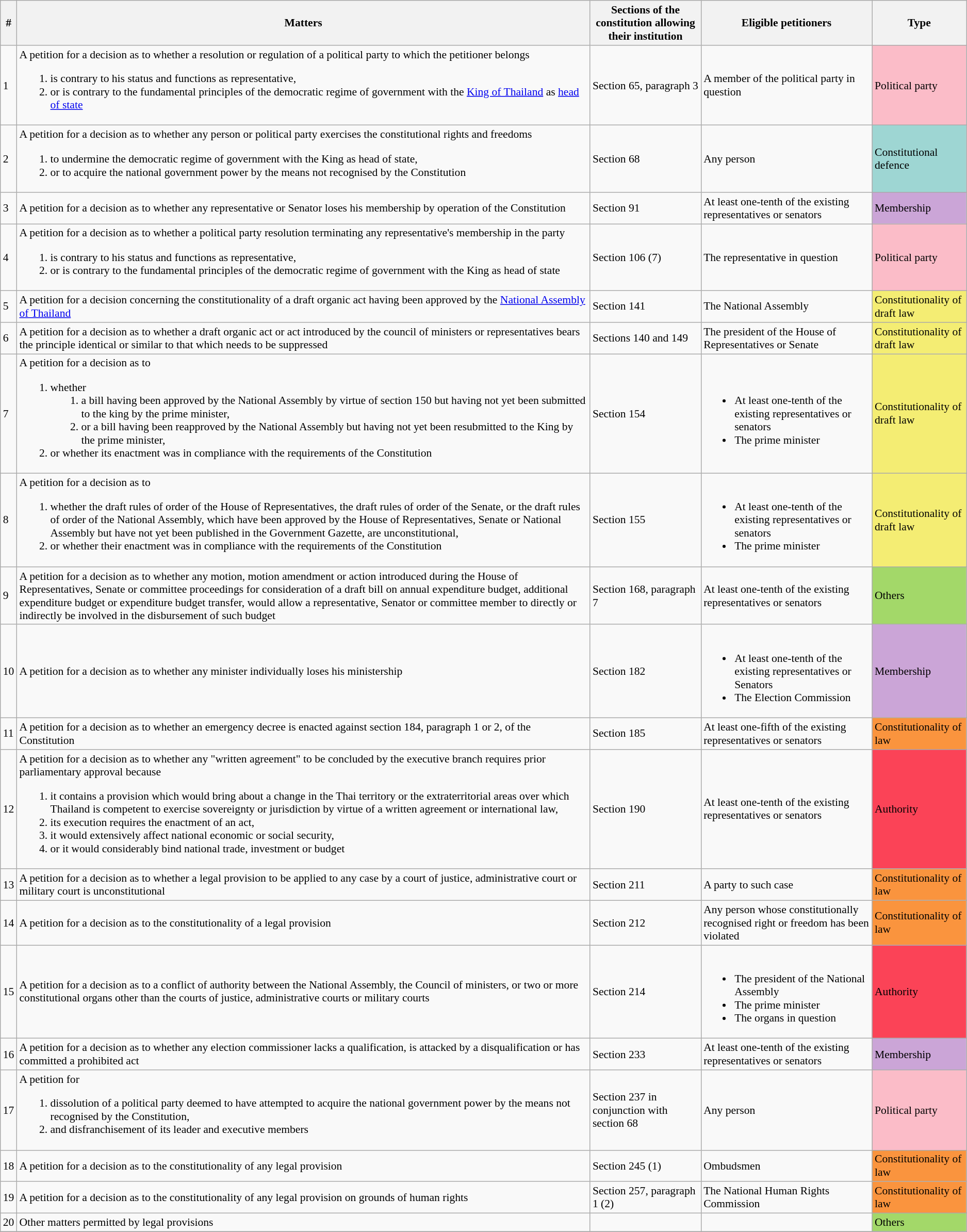<table class="wikitable sortable" style="text-align:left; font-size:90%">
<tr>
<th>#</th>
<th>Matters</th>
<th>Sections of the constitution allowing their institution</th>
<th>Eligible petitioners</th>
<th>Type</th>
</tr>
<tr>
<td>1</td>
<td>A petition for a decision as to whether a resolution or regulation of a political party to which the petitioner belongs<br><ol><li>is contrary to his status and functions as representative,</li><li>or is contrary to the fundamental principles of the democratic regime of government with the <a href='#'>King of Thailand</a> as <a href='#'>head of state</a></li></ol></td>
<td>Section 65, paragraph 3</td>
<td>A member of the political party in question</td>
<td style="background-color:#fbbcc8">Political party</td>
</tr>
<tr>
<td>2</td>
<td>A petition for a decision as to whether any person or political party exercises the constitutional rights and freedoms<br><ol><li>to undermine the democratic regime of government with the King as head of state,</li><li>or to acquire the national government power by the means not recognised by the Constitution</li></ol></td>
<td>Section 68</td>
<td>Any person</td>
<td style="background-color:#9ed6d3">Constitutional defence</td>
</tr>
<tr>
<td>3</td>
<td>A petition for a decision as to whether any representative or Senator loses his membership by operation of the Constitution</td>
<td>Section 91</td>
<td>At least one-tenth of the existing representatives or senators</td>
<td style="background-color:#cba5d7">Membership</td>
</tr>
<tr>
<td>4</td>
<td>A petition for a decision as to whether a political party resolution terminating any representative's membership in the party<br><ol><li>is contrary to his status and functions as representative,</li><li>or is contrary to the fundamental principles of the democratic regime of government with the King as head of state</li></ol></td>
<td>Section 106 (7)</td>
<td>The representative in question</td>
<td style="background-color:#fbbcc8">Political party</td>
</tr>
<tr>
<td>5</td>
<td>A petition for a decision concerning the constitutionality of a draft organic act having been approved by the <a href='#'>National Assembly of Thailand</a></td>
<td>Section 141</td>
<td>The National Assembly</td>
<td style="background-color:#f4ed73">Constitutionality of draft law</td>
</tr>
<tr>
<td>6</td>
<td>A petition for a decision as to whether a draft organic act or act introduced by the council of ministers or representatives bears the principle identical or similar to that which needs to be suppressed</td>
<td>Sections 140 and 149</td>
<td>The president of the House of Representatives or Senate</td>
<td style="background-color:#f4ed73">Constitutionality of draft law</td>
</tr>
<tr>
<td>7</td>
<td>A petition for a decision as to<br><ol><li>whether<ol><li>a bill having been approved by the National Assembly by virtue of section 150 but having not yet been submitted to the king by the prime minister,</li><li>or a bill having been reapproved by the National Assembly but having not yet been resubmitted to the King by the prime minister,</li></ol></li><li>or whether its enactment was in compliance with the requirements of the Constitution</li></ol></td>
<td>Section 154</td>
<td><br><ul><li>At least one-tenth of the existing representatives or senators</li><li>The prime minister</li></ul></td>
<td style="background-color:#f4ed73">Constitutionality of draft law</td>
</tr>
<tr>
<td>8</td>
<td>A petition for a decision as to<br><ol><li>whether the draft rules of order of the House of Representatives, the draft rules of order of the Senate, or the draft rules of order of the National Assembly, which have been approved by the House of Representatives, Senate or National Assembly but have not yet been published in the Government Gazette, are unconstitutional,</li><li>or whether their enactment was in compliance with the requirements of the Constitution</li></ol></td>
<td>Section 155</td>
<td><br><ul><li>At least one-tenth of the existing representatives or senators</li><li>The prime minister</li></ul></td>
<td style="background-color:#f4ed73">Constitutionality of draft law</td>
</tr>
<tr>
<td>9</td>
<td>A petition for a decision as to whether any motion, motion amendment or action introduced during the House of Representatives, Senate or committee proceedings for consideration of a draft bill on annual expenditure budget, additional expenditure budget or expenditure budget transfer, would allow a representative, Senator or committee member to directly or indirectly be involved in the disbursement of such budget</td>
<td>Section 168, paragraph 7</td>
<td>At least one-tenth of the existing representatives or senators</td>
<td style="background-color:#a3d869">Others</td>
</tr>
<tr>
<td>10</td>
<td>A petition for a decision as to whether any minister individually loses his ministership</td>
<td>Section 182</td>
<td><br><ul><li>At least one-tenth of the existing representatives or Senators</li><li>The Election Commission</li></ul></td>
<td style="background-color:#cba5d7">Membership</td>
</tr>
<tr>
<td>11</td>
<td>A petition for a decision as to whether an emergency decree is enacted against section 184, paragraph 1 or 2, of the Constitution</td>
<td>Section 185</td>
<td>At least one-fifth of the existing representatives or senators</td>
<td style="background-color:#fa943e">Constitutionality of law</td>
</tr>
<tr>
<td>12</td>
<td>A petition for a decision as to whether any "written agreement" to be concluded by the executive branch requires prior parliamentary approval because<br><ol><li>it contains a provision which would bring about a change in the Thai territory or the extraterritorial areas over which Thailand is competent to exercise sovereignty or jurisdiction by virtue of a written agreement or international law,</li><li>its execution requires the enactment of an act,</li><li>it would extensively affect national economic or social security,</li><li>or it would considerably bind national trade, investment or budget</li></ol></td>
<td>Section 190</td>
<td>At least one-tenth of the existing representatives or senators</td>
<td style="background-color:#fb4357">Authority</td>
</tr>
<tr>
<td>13</td>
<td>A petition for a decision as to whether a legal provision to be applied to any case by a court of justice, administrative court or military court is unconstitutional</td>
<td>Section 211</td>
<td>A party to such case</td>
<td style="background-color:#fa943e">Constitutionality of law</td>
</tr>
<tr>
<td>14</td>
<td>A petition for a decision as to the constitutionality of a legal provision</td>
<td>Section 212</td>
<td>Any person whose constitutionally recognised right or freedom has been violated</td>
<td style="background-color:#fa943e">Constitutionality of law</td>
</tr>
<tr>
<td>15</td>
<td>A petition for a decision as to a conflict of authority between the National Assembly, the Council of ministers, or two or more constitutional organs other than the courts of justice, administrative courts or military courts</td>
<td>Section 214</td>
<td><br><ul><li>The president of the National Assembly</li><li>The prime minister</li><li>The organs in question</li></ul></td>
<td style="background-color:#fb4357">Authority</td>
</tr>
<tr>
<td>16</td>
<td>A petition for a decision as to whether any election commissioner lacks a qualification, is attacked by a disqualification or has committed a prohibited act</td>
<td>Section 233</td>
<td>At least one-tenth of the existing representatives or senators</td>
<td style="background-color:#cba5d7">Membership</td>
</tr>
<tr>
<td>17</td>
<td>A petition for<br><ol><li>dissolution of a political party deemed to have attempted to acquire the national government power by the means not recognised by the Constitution,</li><li>and disfranchisement of its leader and executive members</li></ol></td>
<td>Section 237 in conjunction with section 68</td>
<td>Any person</td>
<td style="background-color:#fbbcc8">Political party</td>
</tr>
<tr>
<td>18</td>
<td>A petition for a decision as to the constitutionality of any legal provision</td>
<td>Section 245 (1)</td>
<td>Ombudsmen</td>
<td style="background-color:#fa943e">Constitutionality of law</td>
</tr>
<tr>
<td>19</td>
<td>A petition for a decision as to the constitutionality of any legal provision on grounds of human rights</td>
<td>Section 257, paragraph 1 (2)</td>
<td>The National Human Rights Commission</td>
<td style="background-color:#fa943e">Constitutionality of law</td>
</tr>
<tr>
<td>20</td>
<td>Other matters permitted by legal provisions</td>
<td></td>
<td></td>
<td style="background-color:#a3d869">Others</td>
</tr>
<tr>
</tr>
</table>
